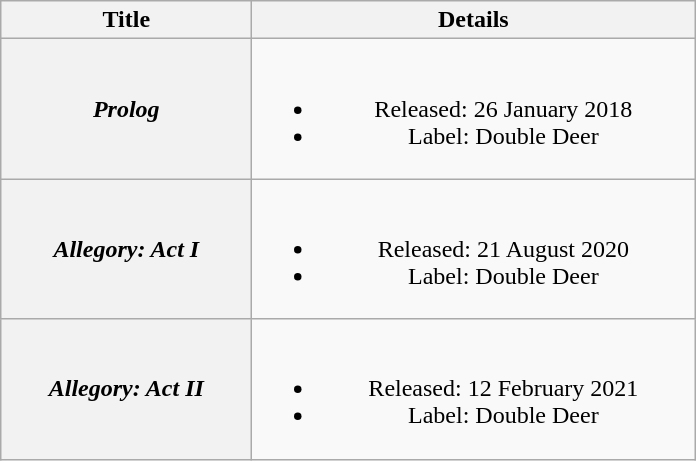<table class="wikitable plainrowheaders" style="text-align:center;">
<tr>
<th scope="col" style="width:10em;">Title</th>
<th scope="col" style="width:18em;">Details</th>
</tr>
<tr>
<th scope="row"><em>Prolog</em></th>
<td><br><ul><li>Released: 26 January 2018</li><li>Label: Double Deer</li></ul></td>
</tr>
<tr>
<th scope="row"><em>Allegory: Act I</em></th>
<td><br><ul><li>Released: 21 August 2020</li><li>Label: Double Deer</li></ul></td>
</tr>
<tr>
<th scope="row"><em>Allegory: Act II</em></th>
<td><br><ul><li>Released: 12 February 2021</li><li>Label: Double Deer</li></ul></td>
</tr>
</table>
